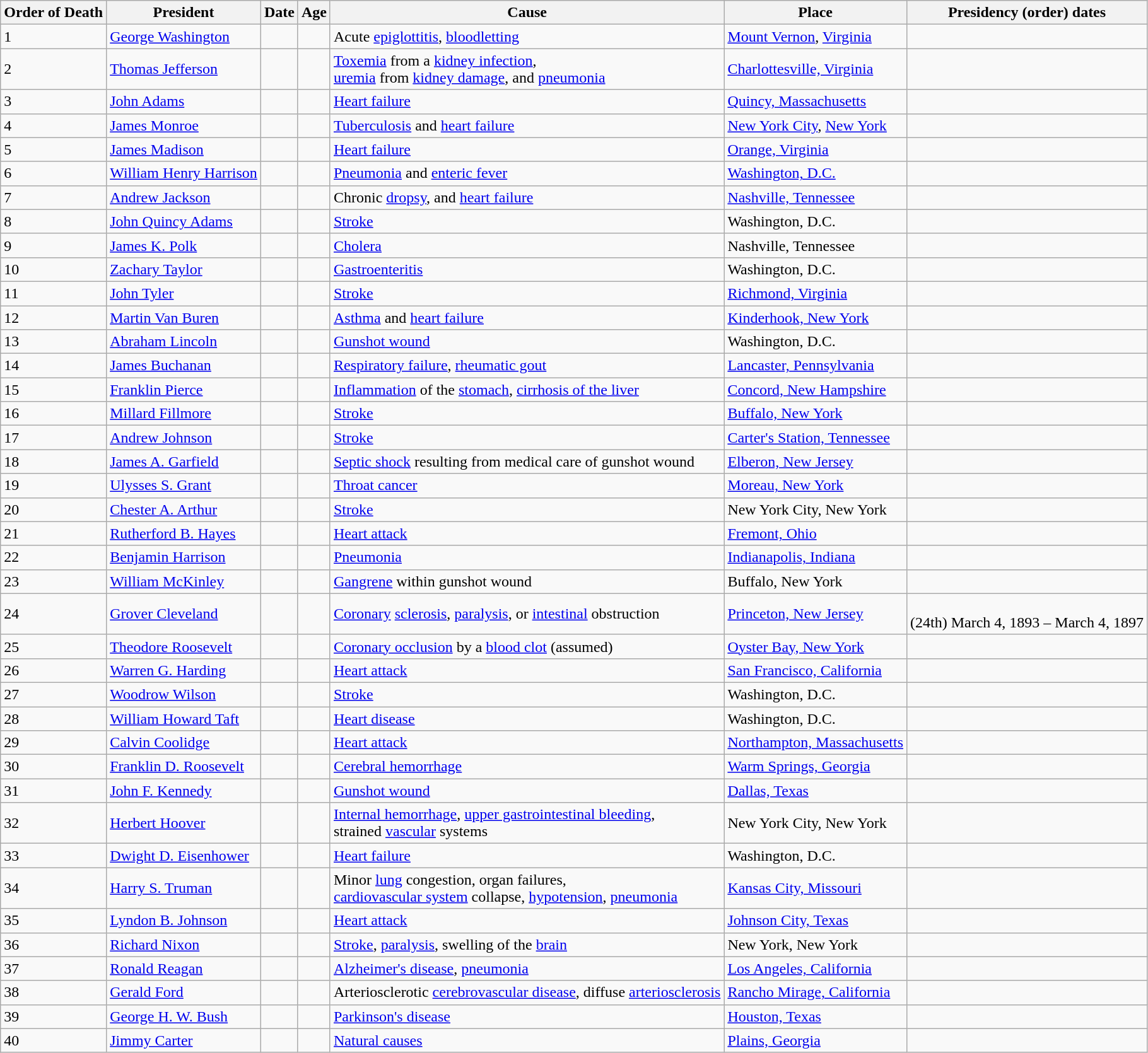<table class="wikitable sortable">
<tr>
<th>Order of Death</th>
<th>President</th>
<th>Date</th>
<th>Age</th>
<th>Cause</th>
<th>Place</th>
<th>Presidency (order) dates</th>
</tr>
<tr>
<td>1</td>
<td><a href='#'>George Washington</a></td>
<td></td>
<td></td>
<td>Acute <a href='#'>epiglottitis</a>, <a href='#'>bloodletting</a></td>
<td><a href='#'>Mount Vernon</a>, <a href='#'>Virginia</a></td>
<td></td>
</tr>
<tr>
<td>2</td>
<td><a href='#'>Thomas Jefferson</a></td>
<td></td>
<td></td>
<td><a href='#'>Toxemia</a> from a <a href='#'>kidney infection</a>, <br><a href='#'>uremia</a> from <a href='#'>kidney damage</a>, and <a href='#'>pneumonia</a></td>
<td><a href='#'>Charlottesville, Virginia</a></td>
<td></td>
</tr>
<tr>
<td>3</td>
<td><a href='#'>John Adams</a></td>
<td></td>
<td></td>
<td><a href='#'>Heart failure</a></td>
<td><a href='#'>Quincy, Massachusetts</a></td>
<td></td>
</tr>
<tr>
<td>4</td>
<td><a href='#'>James Monroe</a></td>
<td></td>
<td></td>
<td><a href='#'>Tuberculosis</a> and <a href='#'>heart failure</a></td>
<td><a href='#'>New York City</a>, <a href='#'>New York</a></td>
<td></td>
</tr>
<tr>
<td>5</td>
<td><a href='#'>James Madison</a></td>
<td></td>
<td></td>
<td><a href='#'>Heart failure</a></td>
<td><a href='#'>Orange, Virginia</a></td>
<td></td>
</tr>
<tr>
<td>6</td>
<td nowrap><a href='#'>William Henry Harrison</a></td>
<td></td>
<td></td>
<td><a href='#'>Pneumonia</a> and <a href='#'>enteric fever</a></td>
<td><a href='#'>Washington, D.C.</a></td>
<td></td>
</tr>
<tr>
<td>7</td>
<td><a href='#'>Andrew Jackson</a></td>
<td></td>
<td></td>
<td>Chronic <a href='#'>dropsy</a>, and <a href='#'>heart failure</a></td>
<td><a href='#'>Nashville, Tennessee</a></td>
<td></td>
</tr>
<tr>
<td>8</td>
<td><a href='#'>John Quincy Adams</a></td>
<td></td>
<td></td>
<td><a href='#'>Stroke</a></td>
<td>Washington, D.C.</td>
<td></td>
</tr>
<tr>
<td>9</td>
<td><a href='#'>James K. Polk</a></td>
<td></td>
<td></td>
<td><a href='#'>Cholera</a></td>
<td>Nashville, Tennessee</td>
<td></td>
</tr>
<tr>
<td>10</td>
<td><a href='#'>Zachary Taylor</a></td>
<td></td>
<td></td>
<td><a href='#'>Gastroenteritis</a></td>
<td>Washington, D.C.</td>
<td></td>
</tr>
<tr>
<td>11</td>
<td><a href='#'>John Tyler</a></td>
<td></td>
<td></td>
<td><a href='#'>Stroke</a></td>
<td><a href='#'>Richmond, Virginia</a></td>
<td></td>
</tr>
<tr>
<td>12</td>
<td><a href='#'>Martin Van Buren</a></td>
<td></td>
<td></td>
<td><a href='#'>Asthma</a> and <a href='#'>heart failure</a></td>
<td><a href='#'>Kinderhook, New York</a></td>
<td></td>
</tr>
<tr>
<td>13</td>
<td><a href='#'>Abraham Lincoln</a></td>
<td></td>
<td></td>
<td><a href='#'>Gunshot wound</a></td>
<td>Washington, D.C.</td>
<td></td>
</tr>
<tr>
<td>14</td>
<td><a href='#'>James Buchanan</a></td>
<td></td>
<td></td>
<td><a href='#'>Respiratory failure</a>, <a href='#'>rheumatic gout</a></td>
<td><a href='#'>Lancaster, Pennsylvania</a></td>
<td></td>
</tr>
<tr>
<td>15</td>
<td><a href='#'>Franklin Pierce</a></td>
<td></td>
<td></td>
<td><a href='#'>Inflammation</a> of the <a href='#'>stomach</a>, <a href='#'>cirrhosis of the liver</a></td>
<td><a href='#'>Concord, New Hampshire</a></td>
<td></td>
</tr>
<tr>
<td>16</td>
<td><a href='#'>Millard Fillmore</a></td>
<td></td>
<td></td>
<td><a href='#'>Stroke</a></td>
<td><a href='#'>Buffalo, New York</a></td>
<td></td>
</tr>
<tr>
<td>17</td>
<td><a href='#'>Andrew Johnson</a></td>
<td></td>
<td></td>
<td><a href='#'>Stroke</a></td>
<td><a href='#'>Carter's Station, Tennessee</a></td>
<td></td>
</tr>
<tr>
<td>18</td>
<td><a href='#'>James A. Garfield</a></td>
<td></td>
<td></td>
<td><a href='#'>Septic shock</a> resulting from medical care of gunshot wound</td>
<td><a href='#'>Elberon, New Jersey</a></td>
<td></td>
</tr>
<tr>
<td>19</td>
<td><a href='#'>Ulysses S. Grant</a></td>
<td></td>
<td></td>
<td><a href='#'>Throat cancer</a></td>
<td><a href='#'>Moreau, New York</a></td>
<td></td>
</tr>
<tr>
<td>20</td>
<td><a href='#'>Chester A. Arthur</a></td>
<td></td>
<td></td>
<td><a href='#'>Stroke</a></td>
<td>New York City, New York</td>
<td></td>
</tr>
<tr>
<td>21</td>
<td><a href='#'>Rutherford B. Hayes</a></td>
<td></td>
<td></td>
<td><a href='#'>Heart attack</a></td>
<td><a href='#'>Fremont, Ohio</a></td>
<td></td>
</tr>
<tr>
<td>22</td>
<td><a href='#'>Benjamin Harrison</a></td>
<td></td>
<td></td>
<td><a href='#'>Pneumonia</a></td>
<td><a href='#'>Indianapolis, Indiana</a></td>
<td></td>
</tr>
<tr>
<td>23</td>
<td><a href='#'>William McKinley</a></td>
<td nowrap></td>
<td></td>
<td><a href='#'>Gangrene</a> within gunshot wound</td>
<td>Buffalo, New York</td>
<td></td>
</tr>
<tr>
<td>24</td>
<td><a href='#'>Grover Cleveland</a></td>
<td></td>
<td></td>
<td><a href='#'>Coronary</a> <a href='#'>sclerosis</a>, <a href='#'>paralysis</a>, or <a href='#'>intestinal</a> obstruction</td>
<td><a href='#'>Princeton, New Jersey</a></td>
<td><br>(24th) March 4, 1893 – March 4, 1897</td>
</tr>
<tr>
<td>25</td>
<td><a href='#'>Theodore Roosevelt</a></td>
<td></td>
<td></td>
<td><a href='#'>Coronary occlusion</a> by a <a href='#'>blood clot</a> (assumed)</td>
<td><a href='#'>Oyster Bay, New York</a></td>
<td></td>
</tr>
<tr>
<td>26</td>
<td><a href='#'>Warren G. Harding</a></td>
<td></td>
<td></td>
<td><a href='#'>Heart attack</a></td>
<td><a href='#'>San Francisco, California</a></td>
<td></td>
</tr>
<tr>
<td>27</td>
<td><a href='#'>Woodrow Wilson</a></td>
<td></td>
<td></td>
<td><a href='#'>Stroke</a></td>
<td>Washington, D.C.</td>
<td></td>
</tr>
<tr>
<td>28</td>
<td><a href='#'>William Howard Taft</a></td>
<td></td>
<td></td>
<td><a href='#'>Heart disease</a></td>
<td>Washington, D.C.</td>
<td></td>
</tr>
<tr>
<td>29</td>
<td><a href='#'>Calvin Coolidge</a></td>
<td></td>
<td></td>
<td><a href='#'>Heart attack</a></td>
<td><a href='#'>Northampton, Massachusetts</a></td>
<td></td>
</tr>
<tr>
<td>30</td>
<td><a href='#'>Franklin D. Roosevelt</a></td>
<td></td>
<td></td>
<td><a href='#'>Cerebral hemorrhage</a></td>
<td><a href='#'>Warm Springs, Georgia</a></td>
<td></td>
</tr>
<tr>
<td>31</td>
<td><a href='#'>John F. Kennedy</a></td>
<td></td>
<td></td>
<td><a href='#'>Gunshot wound</a></td>
<td><a href='#'>Dallas, Texas</a></td>
<td></td>
</tr>
<tr>
<td>32</td>
<td><a href='#'>Herbert Hoover</a></td>
<td></td>
<td></td>
<td><a href='#'>Internal hemorrhage</a>, <a href='#'>upper gastrointestinal bleeding</a>,<br>strained <a href='#'>vascular</a> systems</td>
<td>New York City, New York</td>
<td></td>
</tr>
<tr>
<td>33</td>
<td><a href='#'>Dwight D. Eisenhower</a></td>
<td></td>
<td></td>
<td><a href='#'>Heart failure</a></td>
<td>Washington, D.C.</td>
<td></td>
</tr>
<tr>
<td>34</td>
<td><a href='#'>Harry S. Truman</a></td>
<td></td>
<td></td>
<td>Minor <a href='#'>lung</a> congestion, organ failures,<br> <a href='#'>cardiovascular system</a> collapse, <a href='#'>hypotension</a>, <a href='#'>pneumonia</a></td>
<td><a href='#'>Kansas City, Missouri</a></td>
<td></td>
</tr>
<tr>
<td>35</td>
<td><a href='#'>Lyndon B. Johnson</a></td>
<td></td>
<td></td>
<td><a href='#'>Heart attack</a></td>
<td><a href='#'>Johnson City, Texas</a></td>
<td nowrap></td>
</tr>
<tr>
<td>36</td>
<td><a href='#'>Richard Nixon</a></td>
<td></td>
<td></td>
<td><a href='#'>Stroke</a>, <a href='#'>paralysis</a>, swelling of the <a href='#'>brain</a></td>
<td>New York, New York</td>
<td></td>
</tr>
<tr>
<td>37</td>
<td><a href='#'>Ronald Reagan</a></td>
<td></td>
<td></td>
<td><a href='#'>Alzheimer's disease</a>, <a href='#'>pneumonia</a></td>
<td><a href='#'>Los Angeles, California</a></td>
<td></td>
</tr>
<tr>
<td>38</td>
<td><a href='#'>Gerald Ford</a></td>
<td></td>
<td></td>
<td>Arteriosclerotic <a href='#'>cerebrovascular disease</a>, diffuse <a href='#'>arteriosclerosis</a></td>
<td><a href='#'>Rancho Mirage, California</a></td>
<td></td>
</tr>
<tr>
<td>39</td>
<td><a href='#'>George H. W. Bush</a></td>
<td></td>
<td></td>
<td><a href='#'>Parkinson's disease</a></td>
<td><a href='#'>Houston, Texas</a></td>
<td></td>
</tr>
<tr>
<td>40</td>
<td><a href='#'>Jimmy Carter</a></td>
<td></td>
<td></td>
<td><a href='#'>Natural causes</a></td>
<td><a href='#'>Plains, Georgia</a></td>
<td></td>
</tr>
</table>
